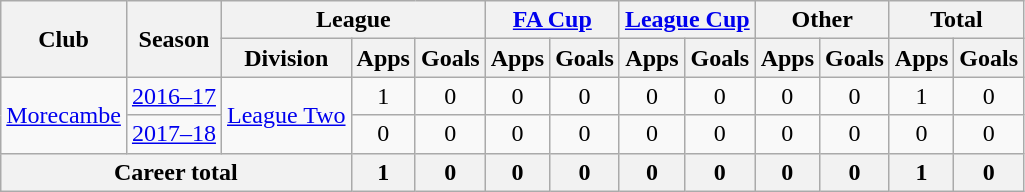<table class="wikitable" style="text-align:center">
<tr>
<th rowspan="2">Club</th>
<th rowspan="2">Season</th>
<th colspan="3">League</th>
<th colspan="2"><a href='#'>FA Cup</a></th>
<th colspan="2"><a href='#'>League Cup</a></th>
<th colspan="2">Other</th>
<th colspan="2">Total</th>
</tr>
<tr>
<th>Division</th>
<th>Apps</th>
<th>Goals</th>
<th>Apps</th>
<th>Goals</th>
<th>Apps</th>
<th>Goals</th>
<th>Apps</th>
<th>Goals</th>
<th>Apps</th>
<th>Goals</th>
</tr>
<tr>
<td rowspan="2"><a href='#'>Morecambe</a></td>
<td><a href='#'>2016–17</a></td>
<td rowspan="2"><a href='#'>League Two</a></td>
<td>1</td>
<td>0</td>
<td>0</td>
<td>0</td>
<td>0</td>
<td>0</td>
<td>0</td>
<td>0</td>
<td>1</td>
<td>0</td>
</tr>
<tr>
<td><a href='#'>2017–18</a></td>
<td>0</td>
<td>0</td>
<td>0</td>
<td>0</td>
<td>0</td>
<td>0</td>
<td>0</td>
<td>0</td>
<td>0</td>
<td>0</td>
</tr>
<tr>
<th colspan="3">Career total</th>
<th>1</th>
<th>0</th>
<th>0</th>
<th>0</th>
<th>0</th>
<th>0</th>
<th>0</th>
<th>0</th>
<th>1</th>
<th>0</th>
</tr>
</table>
